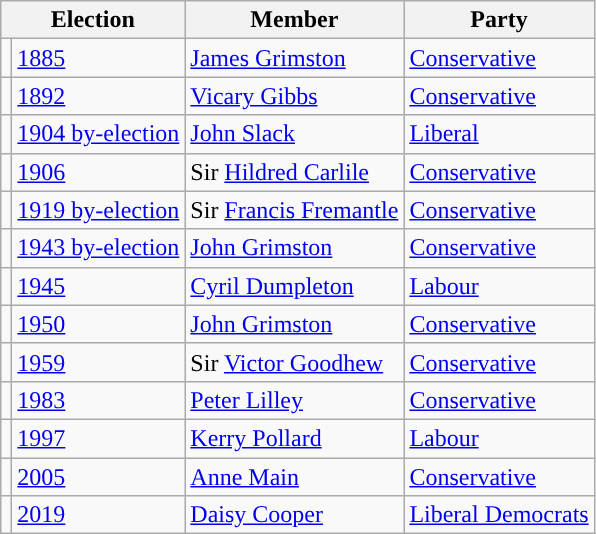<table class="wikitable">
<tr>
<th colspan="2">Election</th>
<th>Member</th>
<th>Party</th>
</tr>
<tr>
<td style="color:inherit;background-color: "></td>
<td><a href='#'>1885</a></td>
<td><a href='#'>James Grimston</a></td>
<td><a href='#'>Conservative</a></td>
</tr>
<tr>
<td style="color:inherit;background-color: "></td>
<td><a href='#'>1892</a></td>
<td><a href='#'>Vicary Gibbs</a></td>
<td><a href='#'>Conservative</a></td>
</tr>
<tr>
<td style="color:inherit;background-color: "></td>
<td><a href='#'>1904 by-election</a></td>
<td><a href='#'>John Slack</a></td>
<td><a href='#'>Liberal</a></td>
</tr>
<tr>
<td style="color:inherit;background-color: "></td>
<td><a href='#'>1906</a></td>
<td>Sir <a href='#'>Hildred Carlile</a></td>
<td><a href='#'>Conservative</a></td>
</tr>
<tr>
<td style="color:inherit;background-color: "></td>
<td><a href='#'>1919 by-election</a></td>
<td>Sir <a href='#'>Francis Fremantle</a></td>
<td><a href='#'>Conservative</a></td>
</tr>
<tr>
<td style="color:inherit;background-color: "></td>
<td><a href='#'>1943 by-election</a></td>
<td><a href='#'>John Grimston</a></td>
<td><a href='#'>Conservative</a></td>
</tr>
<tr>
<td style="color:inherit;background-color: "></td>
<td><a href='#'>1945</a></td>
<td><a href='#'>Cyril Dumpleton</a></td>
<td><a href='#'>Labour</a></td>
</tr>
<tr>
<td style="color:inherit;background-color: "></td>
<td><a href='#'>1950</a></td>
<td><a href='#'>John Grimston</a></td>
<td><a href='#'>Conservative</a></td>
</tr>
<tr>
<td style="color:inherit;background-color: "></td>
<td><a href='#'>1959</a></td>
<td>Sir <a href='#'>Victor Goodhew</a></td>
<td><a href='#'>Conservative</a></td>
</tr>
<tr>
<td style="color:inherit;background-color: "></td>
<td><a href='#'>1983</a></td>
<td><a href='#'>Peter Lilley</a></td>
<td><a href='#'>Conservative</a></td>
</tr>
<tr>
<td style="color:inherit;background-color: "></td>
<td><a href='#'>1997</a></td>
<td><a href='#'>Kerry Pollard</a></td>
<td><a href='#'>Labour</a></td>
</tr>
<tr>
<td style="color:inherit;background-color: "></td>
<td><a href='#'>2005</a></td>
<td><a href='#'>Anne Main</a></td>
<td><a href='#'>Conservative</a></td>
</tr>
<tr>
<td style="color:inherit;background-color: "></td>
<td><a href='#'>2019</a></td>
<td><a href='#'>Daisy Cooper</a></td>
<td><a href='#'>Liberal Democrats</a></td>
</tr>
</table>
